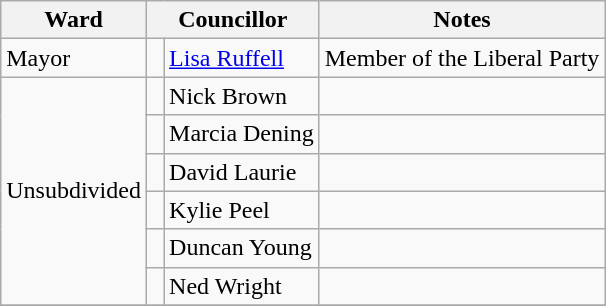<table class="wikitable">
<tr>
<th>Ward</th>
<th colspan="2">Councillor</th>
<th>Notes</th>
</tr>
<tr>
<td rowspan="1">Mayor </td>
<td> </td>
<td><a href='#'>Lisa Ruffell</a></td>
<td>Member of the Liberal Party</td>
</tr>
<tr>
<td rowspan="6">Unsubdivided </td>
<td> </td>
<td>Nick Brown</td>
<td></td>
</tr>
<tr>
<td> </td>
<td>Marcia Dening</td>
<td></td>
</tr>
<tr>
<td> </td>
<td>David Laurie</td>
<td></td>
</tr>
<tr>
<td> </td>
<td>Kylie Peel</td>
<td></td>
</tr>
<tr>
<td> </td>
<td>Duncan Young</td>
<td></td>
</tr>
<tr>
<td> </td>
<td>Ned Wright</td>
<td></td>
</tr>
<tr>
</tr>
</table>
